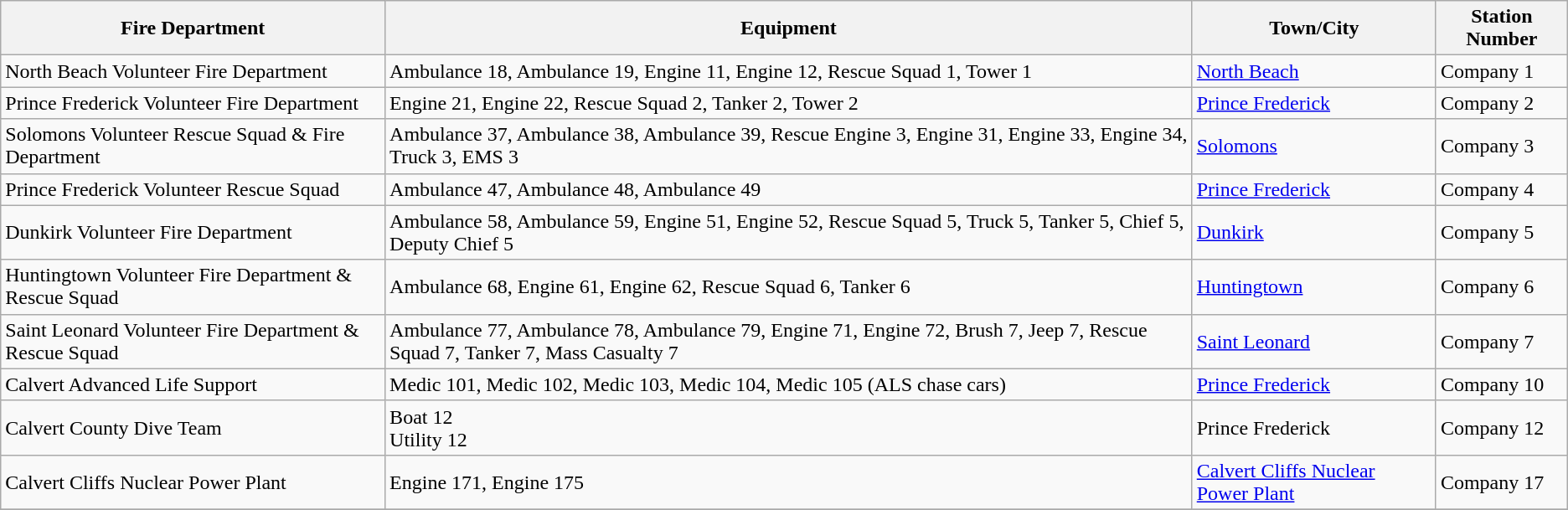<table class="wikitable">
<tr>
<th>Fire Department</th>
<th>Equipment</th>
<th>Town/City</th>
<th>Station Number</th>
</tr>
<tr>
<td>North Beach Volunteer Fire Department</td>
<td>Ambulance 18, Ambulance 19, Engine 11, Engine 12, Rescue Squad 1, Tower 1</td>
<td><a href='#'>North Beach</a></td>
<td>Company 1</td>
</tr>
<tr>
<td>Prince Frederick Volunteer Fire Department</td>
<td>Engine 21, Engine 22, Rescue Squad 2, Tanker 2, Tower 2</td>
<td><a href='#'>Prince Frederick</a></td>
<td>Company 2</td>
</tr>
<tr>
<td>Solomons Volunteer Rescue Squad & Fire Department</td>
<td>Ambulance 37, Ambulance 38, Ambulance 39, Rescue Engine 3, Engine 31, Engine 33, Engine 34, Truck 3, EMS 3</td>
<td><a href='#'>Solomons</a></td>
<td>Company 3</td>
</tr>
<tr>
<td>Prince Frederick Volunteer Rescue Squad</td>
<td>Ambulance 47, Ambulance 48, Ambulance 49</td>
<td><a href='#'>Prince Frederick</a></td>
<td>Company 4</td>
</tr>
<tr>
<td>Dunkirk Volunteer Fire Department</td>
<td>Ambulance 58, Ambulance 59, Engine 51, Engine 52, Rescue Squad 5, Truck 5, Tanker 5, Chief 5, Deputy Chief 5</td>
<td><a href='#'>Dunkirk</a></td>
<td>Company 5</td>
</tr>
<tr>
<td>Huntingtown Volunteer Fire Department & Rescue Squad</td>
<td>Ambulance 68, Engine 61, Engine 62, Rescue Squad 6, Tanker 6</td>
<td><a href='#'>Huntingtown</a></td>
<td>Company 6</td>
</tr>
<tr>
<td>Saint Leonard Volunteer Fire Department & Rescue Squad</td>
<td>Ambulance 77, Ambulance 78, Ambulance 79, Engine 71, Engine 72, Brush 7, Jeep 7, Rescue Squad 7, Tanker 7, Mass Casualty 7</td>
<td><a href='#'>Saint Leonard</a></td>
<td>Company 7</td>
</tr>
<tr>
<td>Calvert Advanced Life Support</td>
<td>Medic 101, Medic 102, Medic 103, Medic 104, Medic 105 (ALS chase cars)</td>
<td><a href='#'>Prince Frederick</a></td>
<td>Company 10</td>
</tr>
<tr>
<td>Calvert County Dive Team</td>
<td>Boat 12<br>Utility 12</td>
<td>Prince Frederick</td>
<td>Company 12</td>
</tr>
<tr>
<td>Calvert Cliffs Nuclear Power Plant</td>
<td>Engine 171, Engine 175</td>
<td><a href='#'>Calvert Cliffs Nuclear Power Plant</a></td>
<td>Company 17</td>
</tr>
<tr>
</tr>
</table>
